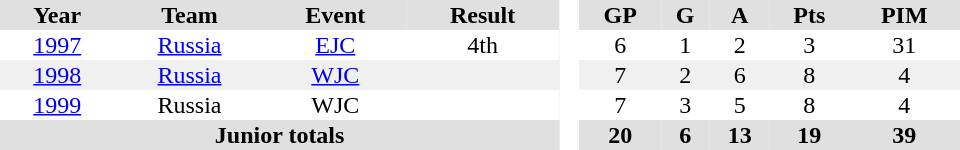<table border="0" cellpadding="1" cellspacing="0" style="text-align:center; width:40em">
<tr ALIGN="center" bgcolor="#e0e0e0">
<th>Year</th>
<th>Team</th>
<th>Event</th>
<th>Result</th>
<th rowspan="99" bgcolor="#ffffff"> </th>
<th>GP</th>
<th>G</th>
<th>A</th>
<th>Pts</th>
<th>PIM</th>
</tr>
<tr>
<td><a href='#'>1997</a></td>
<td><a href='#'>Russia</a></td>
<td><a href='#'>EJC</a></td>
<td>4th</td>
<td>6</td>
<td>1</td>
<td>2</td>
<td>3</td>
<td>31</td>
</tr>
<tr bgcolor="#f0f0f0">
<td><a href='#'>1998</a></td>
<td><a href='#'>Russia</a></td>
<td><a href='#'>WJC</a></td>
<td></td>
<td>7</td>
<td>2</td>
<td>6</td>
<td>8</td>
<td>4</td>
</tr>
<tr>
<td><a href='#'>1999</a></td>
<td>Russia</td>
<td>WJC</td>
<td></td>
<td>7</td>
<td>3</td>
<td>5</td>
<td>8</td>
<td>4</td>
</tr>
<tr bgcolor="#e0e0e0">
<th colspan="4">Junior totals</th>
<th>20</th>
<th>6</th>
<th>13</th>
<th>19</th>
<th>39</th>
</tr>
</table>
